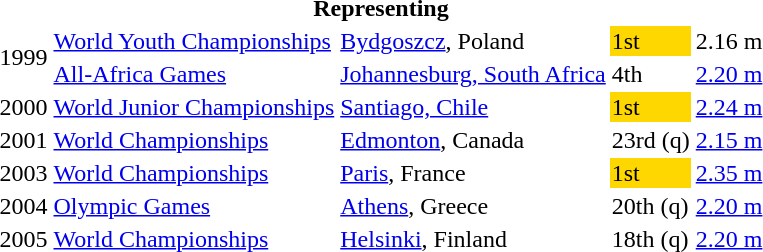<table>
<tr>
<th colspan="5">Representing </th>
</tr>
<tr>
<td rowspan=2>1999</td>
<td><a href='#'>World Youth Championships</a></td>
<td><a href='#'>Bydgoszcz</a>, Poland</td>
<td bgcolor=gold>1st</td>
<td>2.16 m</td>
</tr>
<tr>
<td><a href='#'>All-Africa Games</a></td>
<td><a href='#'>Johannesburg, South Africa</a></td>
<td>4th</td>
<td><a href='#'>2.20 m</a></td>
</tr>
<tr>
<td>2000</td>
<td><a href='#'>World Junior Championships</a></td>
<td><a href='#'>Santiago, Chile</a></td>
<td bgcolor=gold>1st</td>
<td><a href='#'>2.24 m</a></td>
</tr>
<tr>
<td>2001</td>
<td><a href='#'>World Championships</a></td>
<td><a href='#'>Edmonton</a>, Canada</td>
<td>23rd (q)</td>
<td><a href='#'>2.15 m</a></td>
</tr>
<tr>
<td>2003</td>
<td><a href='#'>World Championships</a></td>
<td><a href='#'>Paris</a>, France</td>
<td bgcolor=gold>1st</td>
<td><a href='#'>2.35 m</a></td>
</tr>
<tr>
<td>2004</td>
<td><a href='#'>Olympic Games</a></td>
<td><a href='#'>Athens</a>, Greece</td>
<td>20th (q)</td>
<td><a href='#'>2.20 m</a></td>
</tr>
<tr>
<td>2005</td>
<td><a href='#'>World Championships</a></td>
<td><a href='#'>Helsinki</a>, Finland</td>
<td>18th (q)</td>
<td><a href='#'>2.20 m</a></td>
</tr>
</table>
